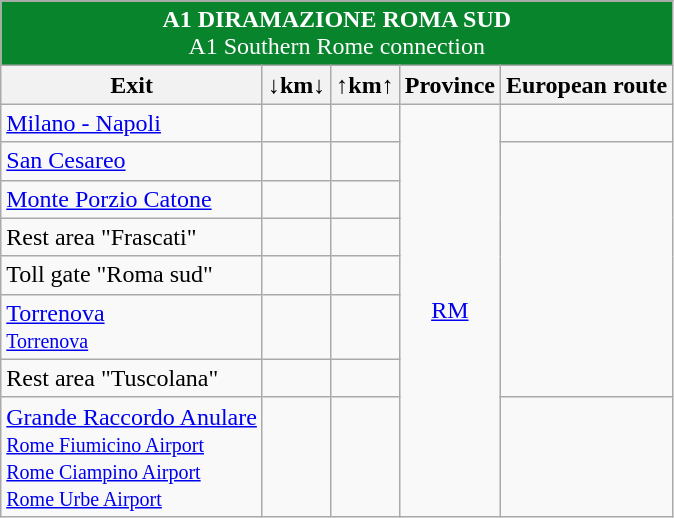<table class="wikitable">
<tr>
</tr>
<tr align="center" style="color: white;font-size:100%;" bgcolor="#08842c">
<td colspan="6"> <strong>A1 DIRAMAZIONE ROMA SUD</strong><br>A1 Southern Rome connection</td>
</tr>
<tr>
<th><strong>Exit</strong></th>
<th align="center"><strong>↓km↓</strong></th>
<th align="center"><strong>↑km↑</strong></th>
<th align="center"><strong>Province</strong></th>
<th align="center"><strong>European route</strong></th>
</tr>
<tr>
<td>   <a href='#'>Milano - Napoli</a></td>
<td align="right"></td>
<td align="right"></td>
<td align="center" rowspan=8><a href='#'>RM</a></td>
<td align="center" rowspan=1></td>
</tr>
<tr>
<td> <a href='#'>San Cesareo</a></td>
<td align="right"></td>
<td align="right"></td>
<td align="center" rowspan=6></td>
</tr>
<tr>
<td> <a href='#'>Monte Porzio Catone</a></td>
<td align="right"></td>
<td align="right"></td>
</tr>
<tr>
<td> Rest area "Frascati"</td>
<td align="right"></td>
<td align="right"></td>
</tr>
<tr>
<td> Toll gate "Roma sud"</td>
<td align="right"></td>
<td align="right"></td>
</tr>
<tr>
<td> <a href='#'>Torrenova</a><br><small> <a href='#'>Torrenova</a></small></td>
<td align="right"></td>
<td align="right"></td>
</tr>
<tr>
<td> Rest area "Tuscolana"</td>
<td align="right"></td>
<td align="right"></td>
</tr>
<tr>
<td>   <a href='#'>Grande Raccordo Anulare</a><br><small> <a href='#'>Rome Fiumicino Airport</a><br> <a href='#'>Rome Ciampino Airport</a><br> <a href='#'>Rome Urbe Airport</a></small></td>
<td align="right"></td>
<td align="right"></td>
<td align="center" rowspan=1></td>
</tr>
</table>
